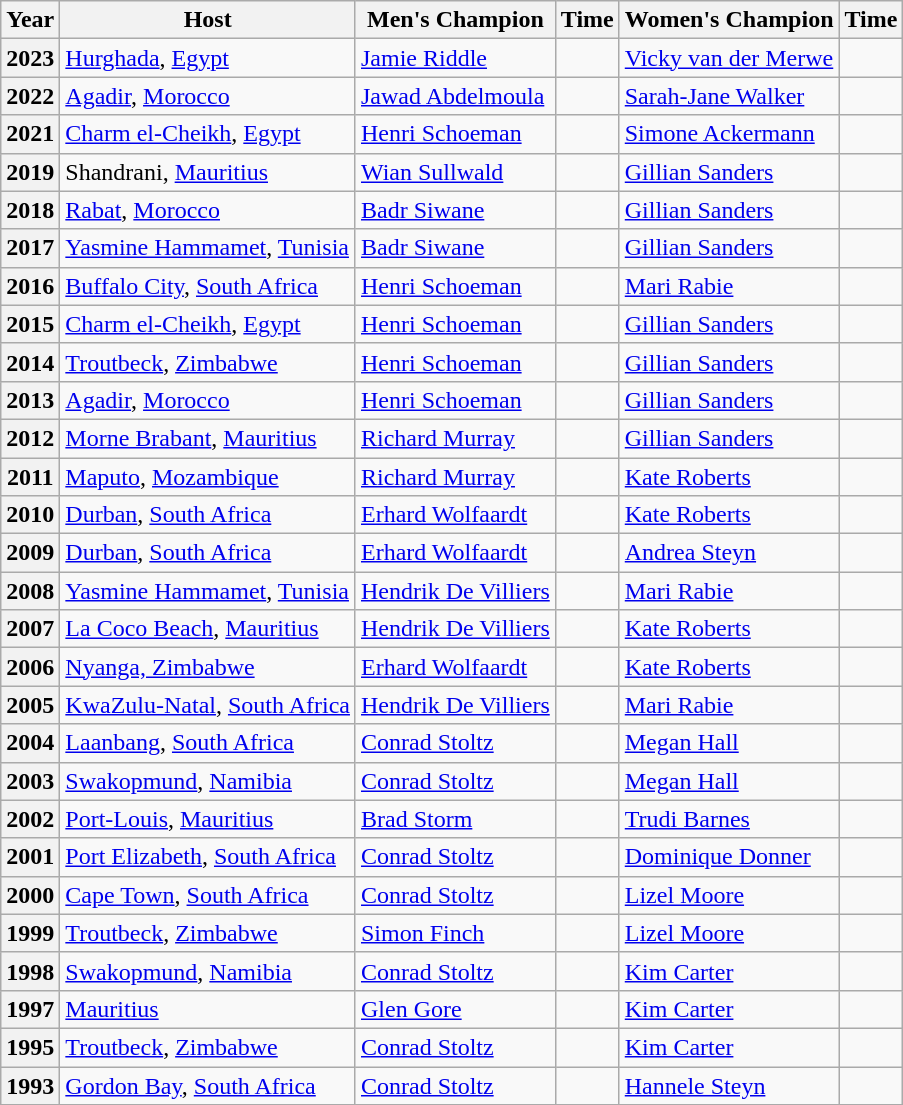<table class="wikitable alternance">
<tr>
<th scope=col>Year</th>
<th scope=col>Host</th>
<th scope=col>Men's Champion</th>
<th scope=col>Time</th>
<th scope=col>Women's Champion</th>
<th scope=col>Time</th>
</tr>
<tr>
<th scope=row>2023</th>
<td><a href='#'>Hurghada</a>, <a href='#'>Egypt</a></td>
<td>  <a href='#'>Jamie Riddle</a></td>
<td></td>
<td>  <a href='#'>Vicky van der Merwe</a></td>
<td></td>
</tr>
<tr>
<th scope=row>2022</th>
<td><a href='#'>Agadir</a>, <a href='#'>Morocco</a></td>
<td> <a href='#'>Jawad Abdelmoula</a></td>
<td></td>
<td> <a href='#'>Sarah-Jane Walker</a></td>
<td></td>
</tr>
<tr>
<th scope=row>2021</th>
<td><a href='#'>Charm el-Cheikh</a>, <a href='#'>Egypt</a></td>
<td> <a href='#'>Henri Schoeman</a></td>
<td></td>
<td> <a href='#'>Simone Ackermann</a></td>
<td></td>
</tr>
<tr>
<th scope=row>2019</th>
<td>Shandrani, <a href='#'>Mauritius</a></td>
<td> <a href='#'>Wian Sullwald</a></td>
<td></td>
<td> <a href='#'>Gillian Sanders</a></td>
<td></td>
</tr>
<tr>
<th scope=row>2018</th>
<td><a href='#'>Rabat</a>, <a href='#'>Morocco</a></td>
<td> <a href='#'>Badr Siwane</a></td>
<td></td>
<td> <a href='#'>Gillian Sanders</a></td>
<td></td>
</tr>
<tr>
<th scope=row>2017</th>
<td><a href='#'>Yasmine Hammamet</a>, <a href='#'>Tunisia</a></td>
<td> <a href='#'>Badr Siwane</a></td>
<td></td>
<td> <a href='#'>Gillian Sanders</a></td>
<td></td>
</tr>
<tr>
<th scope=row>2016</th>
<td><a href='#'>Buffalo City</a>, <a href='#'>South Africa</a></td>
<td> <a href='#'>Henri Schoeman</a></td>
<td></td>
<td> <a href='#'>Mari Rabie</a></td>
<td></td>
</tr>
<tr>
<th scope=row>2015</th>
<td><a href='#'>Charm el-Cheikh</a>, <a href='#'>Egypt</a></td>
<td> <a href='#'>Henri Schoeman</a></td>
<td></td>
<td> <a href='#'>Gillian Sanders</a></td>
<td></td>
</tr>
<tr>
<th scope=row>2014</th>
<td><a href='#'>Troutbeck</a>, <a href='#'>Zimbabwe</a></td>
<td> <a href='#'>Henri Schoeman</a></td>
<td></td>
<td> <a href='#'>Gillian Sanders</a></td>
<td></td>
</tr>
<tr>
<th scope=row>2013</th>
<td><a href='#'>Agadir</a>, <a href='#'>Morocco</a></td>
<td> <a href='#'>Henri Schoeman</a></td>
<td></td>
<td> <a href='#'>Gillian Sanders</a></td>
<td></td>
</tr>
<tr>
<th scope=row>2012</th>
<td><a href='#'>Morne Brabant</a>, <a href='#'>Mauritius</a></td>
<td> <a href='#'>Richard Murray</a></td>
<td></td>
<td> <a href='#'>Gillian Sanders</a></td>
<td></td>
</tr>
<tr>
<th scope=row>2011</th>
<td><a href='#'>Maputo</a>, <a href='#'>Mozambique</a></td>
<td> <a href='#'>Richard Murray</a></td>
<td></td>
<td> <a href='#'>Kate Roberts</a></td>
<td></td>
</tr>
<tr>
<th scope=row>2010</th>
<td><a href='#'>Durban</a>, <a href='#'>South Africa</a></td>
<td> <a href='#'>Erhard Wolfaardt</a></td>
<td></td>
<td> <a href='#'>Kate Roberts</a></td>
<td></td>
</tr>
<tr>
<th scope=row>2009</th>
<td><a href='#'>Durban</a>, <a href='#'>South Africa</a></td>
<td> <a href='#'>Erhard Wolfaardt</a></td>
<td></td>
<td> <a href='#'>Andrea Steyn</a></td>
<td></td>
</tr>
<tr>
<th scope=row>2008</th>
<td><a href='#'>Yasmine Hammamet</a>, <a href='#'>Tunisia</a></td>
<td> <a href='#'>Hendrik De Villiers</a></td>
<td></td>
<td> <a href='#'>Mari Rabie</a></td>
<td></td>
</tr>
<tr>
<th scope=row>2007</th>
<td><a href='#'>La Coco Beach</a>, <a href='#'>Mauritius</a></td>
<td> <a href='#'>Hendrik De Villiers</a></td>
<td></td>
<td> <a href='#'>Kate Roberts</a></td>
<td></td>
</tr>
<tr>
<th scope=row>2006</th>
<td><a href='#'>Nyanga, Zimbabwe</a></td>
<td> <a href='#'>Erhard Wolfaardt</a></td>
<td></td>
<td> <a href='#'>Kate Roberts</a></td>
<td></td>
</tr>
<tr>
<th scope=row>2005</th>
<td><a href='#'>KwaZulu-Natal</a>, <a href='#'>South Africa</a></td>
<td> <a href='#'>Hendrik De Villiers</a></td>
<td></td>
<td> <a href='#'>Mari Rabie</a></td>
<td></td>
</tr>
<tr>
<th scope=row>2004</th>
<td><a href='#'>Laanbang</a>, <a href='#'>South Africa</a></td>
<td> <a href='#'>Conrad Stoltz</a></td>
<td></td>
<td> <a href='#'>Megan Hall</a></td>
<td></td>
</tr>
<tr>
<th scope=row>2003</th>
<td><a href='#'>Swakopmund</a>, <a href='#'>Namibia</a></td>
<td> <a href='#'>Conrad Stoltz</a></td>
<td></td>
<td> <a href='#'>Megan Hall</a></td>
<td></td>
</tr>
<tr>
<th scope=row>2002</th>
<td><a href='#'>Port-Louis</a>, <a href='#'>Mauritius</a></td>
<td> <a href='#'>Brad Storm</a></td>
<td></td>
<td> <a href='#'>Trudi Barnes</a></td>
<td></td>
</tr>
<tr>
<th scope=row>2001</th>
<td><a href='#'>Port Elizabeth</a>, <a href='#'>South Africa</a></td>
<td> <a href='#'>Conrad Stoltz</a></td>
<td></td>
<td> <a href='#'>Dominique Donner</a></td>
<td></td>
</tr>
<tr>
<th scope=row>2000</th>
<td><a href='#'>Cape Town</a>, <a href='#'>South Africa</a></td>
<td> <a href='#'>Conrad Stoltz</a></td>
<td></td>
<td> <a href='#'>Lizel Moore</a></td>
<td></td>
</tr>
<tr>
<th scope=row>1999</th>
<td><a href='#'>Troutbeck</a>, <a href='#'>Zimbabwe</a></td>
<td> <a href='#'>Simon Finch</a></td>
<td></td>
<td> <a href='#'>Lizel Moore</a></td>
<td></td>
</tr>
<tr>
<th scope=row>1998</th>
<td><a href='#'>Swakopmund</a>, <a href='#'>Namibia</a></td>
<td> <a href='#'>Conrad Stoltz</a></td>
<td></td>
<td> <a href='#'>Kim Carter</a></td>
<td></td>
</tr>
<tr>
<th scope=row>1997</th>
<td><a href='#'>Mauritius</a></td>
<td> <a href='#'>Glen Gore</a></td>
<td></td>
<td> <a href='#'>Kim Carter</a></td>
<td></td>
</tr>
<tr>
<th scope=row>1995</th>
<td><a href='#'>Troutbeck</a>, <a href='#'>Zimbabwe</a></td>
<td> <a href='#'>Conrad Stoltz</a></td>
<td></td>
<td> <a href='#'>Kim Carter</a></td>
<td></td>
</tr>
<tr>
<th scope=row>1993</th>
<td><a href='#'>Gordon Bay</a>, <a href='#'>South Africa</a></td>
<td> <a href='#'>Conrad Stoltz</a></td>
<td></td>
<td> <a href='#'>Hannele Steyn</a></td>
<td></td>
</tr>
<tr>
</tr>
</table>
